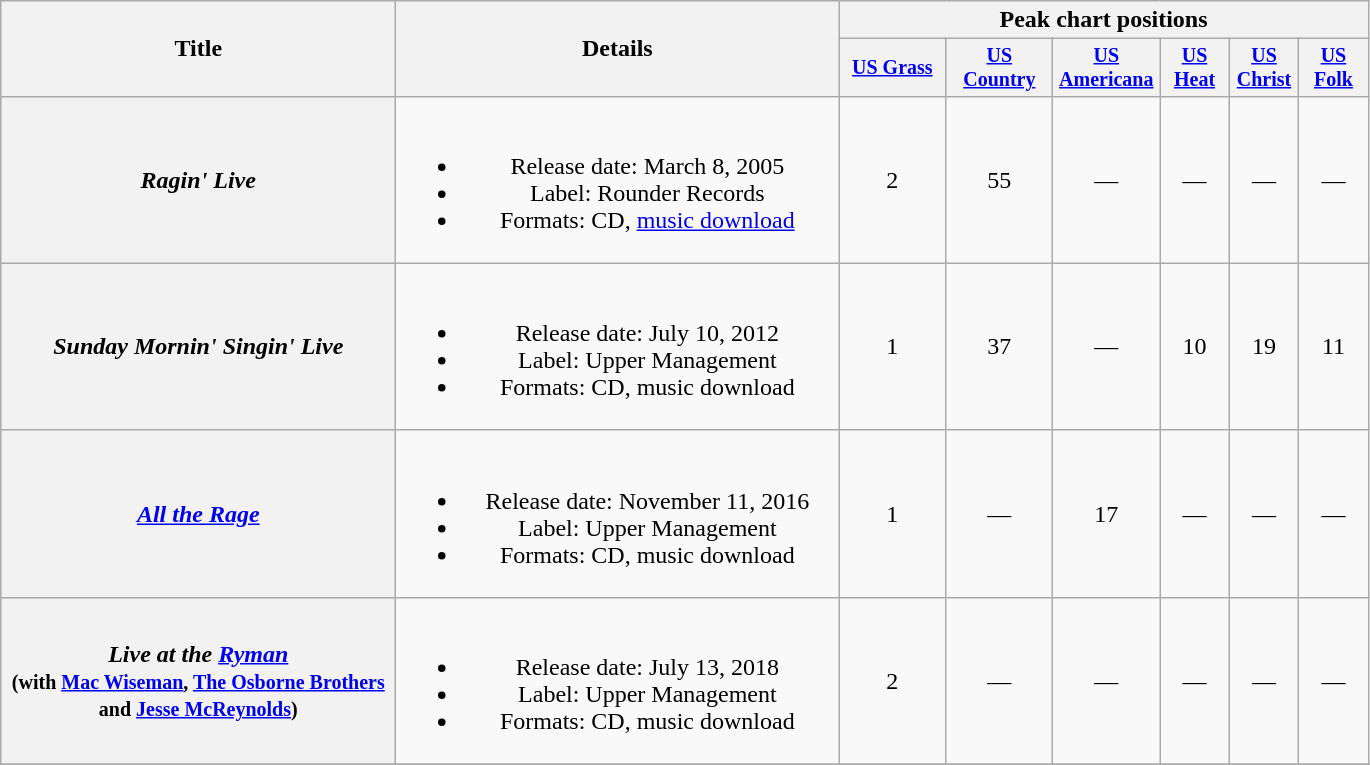<table class="wikitable plainrowheaders" style="text-align:center;">
<tr>
<th rowspan="2" style="width:16em;">Title</th>
<th rowspan="2" style="width:18em;">Details</th>
<th colspan="7">Peak chart positions</th>
</tr>
<tr style="font-size:smaller;">
<th width="65"><a href='#'>US Grass</a></th>
<th width="65"><a href='#'>US Country</a></th>
<th width="65"><a href='#'>US Americana</a></th>
<th width="40"><a href='#'>US<br>Heat</a><br></th>
<th width="40"><a href='#'>US Christ</a><br></th>
<th width="40"><a href='#'>US<br>Folk</a><br></th>
</tr>
<tr>
<th scope="row"><em>Ragin' Live</em></th>
<td><br><ul><li>Release date: March 8, 2005</li><li>Label: Rounder Records</li><li>Formats: CD, <a href='#'>music download</a></li></ul></td>
<td>2</td>
<td>55</td>
<td>—</td>
<td>—</td>
<td>—</td>
<td>—</td>
</tr>
<tr>
<th scope="row"><em>Sunday Mornin' Singin' Live</em></th>
<td><br><ul><li>Release date: July 10, 2012</li><li>Label: Upper Management</li><li>Formats: CD, music download</li></ul></td>
<td>1</td>
<td>37</td>
<td>—</td>
<td>10</td>
<td>19</td>
<td>11</td>
</tr>
<tr>
<th scope="row"><em><a href='#'>All the Rage</a></em></th>
<td><br><ul><li>Release date: November 11, 2016</li><li>Label: Upper Management</li><li>Formats: CD, music download</li></ul></td>
<td>1</td>
<td>—</td>
<td>17</td>
<td>—</td>
<td>—</td>
<td>—</td>
</tr>
<tr>
<th scope="row"><em>Live at the <a href='#'>Ryman</a></em> <br> <small>(with <a href='#'>Mac Wiseman</a>, <a href='#'>The Osborne Brothers</a> and <a href='#'>Jesse McReynolds</a>)</small></th>
<td><br><ul><li>Release date: July 13, 2018</li><li>Label: Upper Management</li><li>Formats: CD, music download</li></ul></td>
<td>2</td>
<td>—</td>
<td>—</td>
<td>—</td>
<td>—</td>
<td>—</td>
</tr>
<tr>
</tr>
</table>
